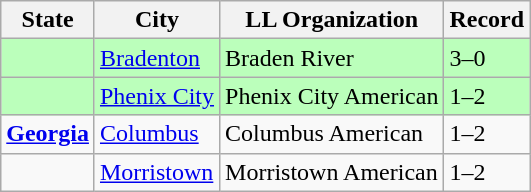<table class="wikitable">
<tr>
<th>State</th>
<th>City</th>
<th>LL Organization</th>
<th>Record</th>
</tr>
<tr bgcolor=#bbffbb>
<td><strong></strong></td>
<td><a href='#'>Bradenton</a></td>
<td>Braden River</td>
<td>3–0</td>
</tr>
<tr bgcolor=#bbffbb>
<td><strong></strong></td>
<td><a href='#'>Phenix City</a></td>
<td>Phenix City American</td>
<td>1–2</td>
</tr>
<tr>
<td><strong> <a href='#'>Georgia</a></strong></td>
<td><a href='#'>Columbus</a></td>
<td>Columbus American</td>
<td>1–2</td>
</tr>
<tr>
<td><strong></strong></td>
<td><a href='#'>Morristown</a></td>
<td>Morristown American</td>
<td>1–2</td>
</tr>
</table>
